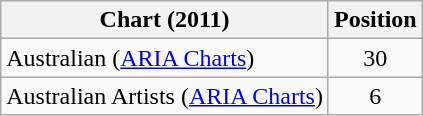<table class="wikitable sortable">
<tr>
<th>Chart (2011)</th>
<th>Position</th>
</tr>
<tr>
<td>Australian (<a href='#'>ARIA Charts</a>)</td>
<td style="text-align:center;">30</td>
</tr>
<tr>
<td>Australian Artists (<a href='#'>ARIA Charts</a>)</td>
<td style="text-align:center;">6</td>
</tr>
</table>
